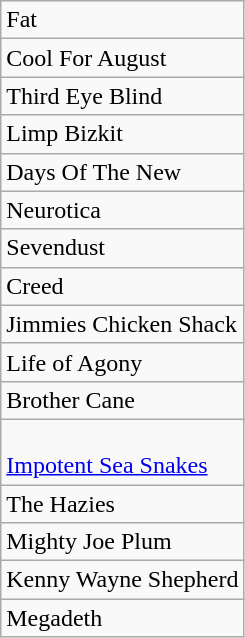<table class="wikitable">
<tr>
<td>Fat</td>
</tr>
<tr>
<td>Cool For August</td>
</tr>
<tr>
<td>Third Eye Blind</td>
</tr>
<tr>
<td>Limp Bizkit</td>
</tr>
<tr>
<td>Days Of The New</td>
</tr>
<tr>
<td>Neurotica</td>
</tr>
<tr>
<td>Sevendust</td>
</tr>
<tr>
<td>Creed</td>
</tr>
<tr>
<td>Jimmies Chicken Shack</td>
</tr>
<tr>
<td>Life of Agony</td>
</tr>
<tr>
<td>Brother Cane</td>
</tr>
<tr>
<td><br><a href='#'>Impotent Sea Snakes</a></td>
</tr>
<tr>
<td>The Hazies</td>
</tr>
<tr>
<td>Mighty Joe Plum</td>
</tr>
<tr>
<td>Kenny Wayne Shepherd</td>
</tr>
<tr>
<td>Megadeth</td>
</tr>
</table>
